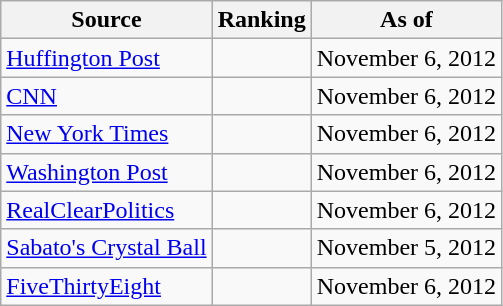<table class="wikitable" style="text-align:center">
<tr>
<th>Source</th>
<th>Ranking</th>
<th>As of</th>
</tr>
<tr>
<td align="left"><a href='#'>Huffington Post</a></td>
<td></td>
<td>November 6, 2012</td>
</tr>
<tr>
<td align="left"><a href='#'>CNN</a></td>
<td></td>
<td>November 6, 2012</td>
</tr>
<tr>
<td align=left><a href='#'>New York Times</a></td>
<td></td>
<td>November 6, 2012</td>
</tr>
<tr>
<td align="left"><a href='#'>Washington Post</a></td>
<td></td>
<td>November 6, 2012</td>
</tr>
<tr>
<td align="left"><a href='#'>RealClearPolitics</a></td>
<td></td>
<td>November 6, 2012</td>
</tr>
<tr>
<td align="left"><a href='#'>Sabato's Crystal Ball</a></td>
<td></td>
<td>November 5, 2012</td>
</tr>
<tr>
<td align="left"><a href='#'>FiveThirtyEight</a></td>
<td></td>
<td>November 6, 2012</td>
</tr>
</table>
